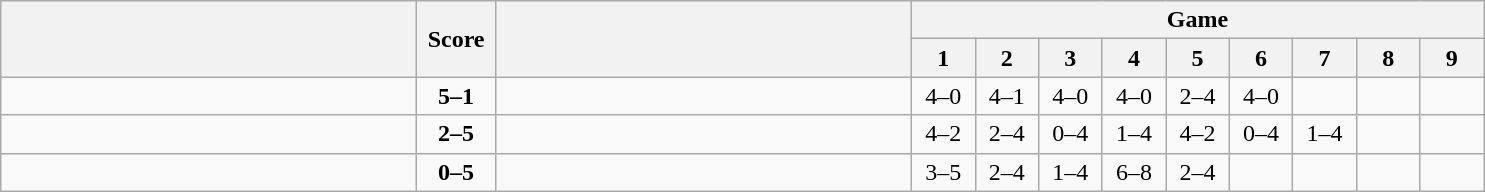<table class="wikitable" style="text-align: center;">
<tr>
<th rowspan=2 align="right" width="270"></th>
<th rowspan=2 width="45">Score</th>
<th rowspan=2 align="left" width="270"></th>
<th colspan=9>Game</th>
</tr>
<tr>
<th width="35">1</th>
<th width="35">2</th>
<th width="35">3</th>
<th width="35">4</th>
<th width="35">5</th>
<th width="35">6</th>
<th width="35">7</th>
<th width="35">8</th>
<th width="35">9</th>
</tr>
<tr>
<td align=left><strong><br></strong></td>
<td align=center><strong>5–1</strong></td>
<td align=left><br></td>
<td>4–0</td>
<td>4–1</td>
<td>4–0</td>
<td>4–0</td>
<td>2–4</td>
<td>4–0</td>
<td></td>
<td></td>
<td></td>
</tr>
<tr>
<td align=left><br></td>
<td align=center><strong>2–5</strong></td>
<td align=left><strong><br></strong></td>
<td>4–2</td>
<td>2–4</td>
<td>0–4</td>
<td>1–4</td>
<td>4–2</td>
<td>0–4</td>
<td>1–4</td>
<td></td>
<td></td>
</tr>
<tr>
<td align=left><br></td>
<td align=center><strong>0–5</strong></td>
<td align=left><strong><br></strong></td>
<td>3–5</td>
<td>2–4</td>
<td>1–4</td>
<td>6–8</td>
<td>2–4</td>
<td></td>
<td></td>
<td></td>
<td></td>
</tr>
</table>
